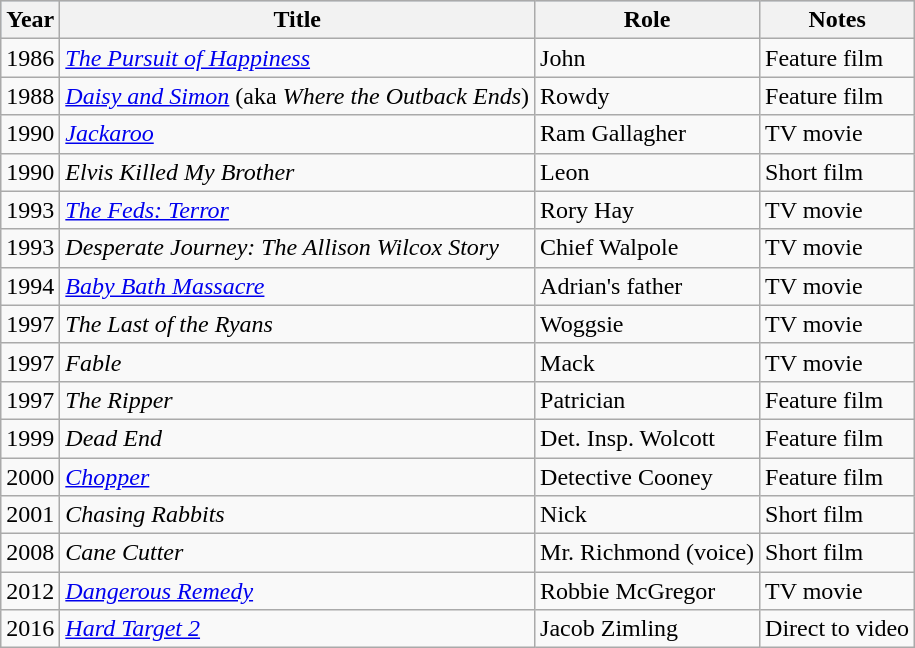<table class="wikitable">
<tr style="background:#B0C4DE;">
<th>Year</th>
<th>Title</th>
<th>Role</th>
<th>Notes</th>
</tr>
<tr>
<td>1986</td>
<td><em><a href='#'>The Pursuit of Happiness</a></em></td>
<td>John</td>
<td>Feature film</td>
</tr>
<tr>
<td>1988</td>
<td><em><a href='#'>Daisy and Simon</a></em> (aka <em>Where the Outback Ends</em>)</td>
<td>Rowdy</td>
<td>Feature film</td>
</tr>
<tr>
<td>1990</td>
<td><em><a href='#'>Jackaroo</a></em></td>
<td>Ram Gallagher</td>
<td>TV movie</td>
</tr>
<tr>
<td>1990</td>
<td><em>Elvis Killed My Brother</em></td>
<td>Leon</td>
<td>Short film</td>
</tr>
<tr>
<td>1993</td>
<td><em><a href='#'>The Feds: Terror</a></em></td>
<td>Rory Hay</td>
<td>TV movie</td>
</tr>
<tr>
<td>1993</td>
<td><em>Desperate Journey: The Allison Wilcox Story</em></td>
<td>Chief Walpole</td>
<td>TV movie</td>
</tr>
<tr>
<td>1994</td>
<td><em><a href='#'>Baby Bath Massacre</a></em></td>
<td>Adrian's father</td>
<td>TV movie</td>
</tr>
<tr>
<td>1997</td>
<td><em>The Last of the Ryans</em></td>
<td>Woggsie</td>
<td>TV movie</td>
</tr>
<tr>
<td>1997</td>
<td><em>Fable</em></td>
<td>Mack</td>
<td>TV movie</td>
</tr>
<tr>
<td>1997</td>
<td><em>The Ripper</em></td>
<td>Patrician</td>
<td>Feature film</td>
</tr>
<tr>
<td>1999</td>
<td><em>Dead End</em></td>
<td>Det. Insp. Wolcott</td>
<td>Feature film</td>
</tr>
<tr>
<td>2000</td>
<td><em><a href='#'>Chopper</a></em></td>
<td>Detective Cooney</td>
<td>Feature film</td>
</tr>
<tr>
<td>2001</td>
<td><em>Chasing Rabbits</em></td>
<td>Nick</td>
<td>Short film</td>
</tr>
<tr>
<td>2008</td>
<td><em>Cane Cutter</em></td>
<td>Mr. Richmond (voice)</td>
<td>Short film</td>
</tr>
<tr>
<td>2012</td>
<td><em><a href='#'>Dangerous Remedy</a></em></td>
<td>Robbie McGregor</td>
<td>TV movie</td>
</tr>
<tr>
<td>2016</td>
<td><em><a href='#'>Hard Target 2</a></em></td>
<td>Jacob Zimling</td>
<td>Direct to video</td>
</tr>
</table>
